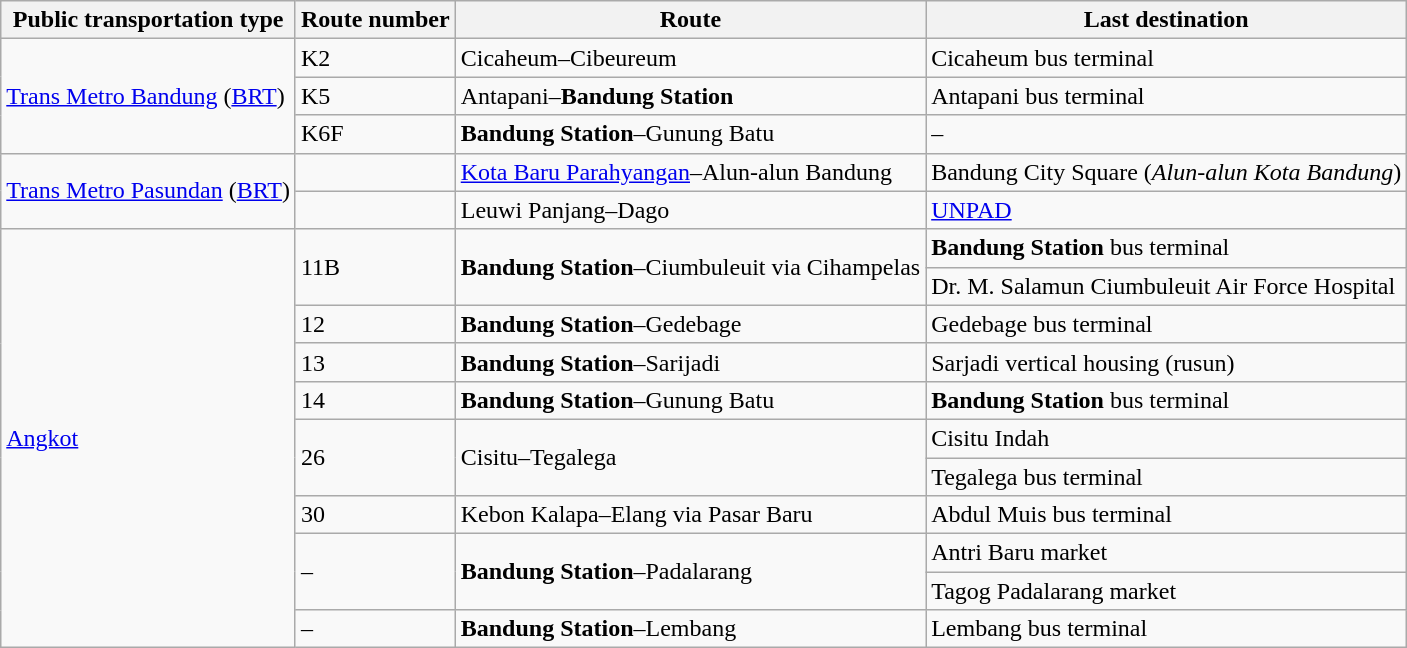<table class="wikitable">
<tr>
<th>Public transportation type</th>
<th>Route number</th>
<th>Route</th>
<th>Last destination</th>
</tr>
<tr>
<td rowspan="3"><a href='#'>Trans Metro Bandung</a> (<a href='#'>BRT</a>)</td>
<td>K2</td>
<td>Cicaheum–Cibeureum</td>
<td>Cicaheum bus terminal</td>
</tr>
<tr>
<td>K5</td>
<td>Antapani–<strong>Bandung Station</strong></td>
<td>Antapani bus terminal</td>
</tr>
<tr>
<td>K6F</td>
<td><strong>Bandung Station</strong>–Gunung Batu</td>
<td>–</td>
</tr>
<tr>
<td rowspan="2"><a href='#'>Trans Metro Pasundan</a> (<a href='#'>BRT</a>)</td>
<td></td>
<td><a href='#'>Kota Baru Parahyangan</a>–Alun-alun Bandung</td>
<td>Bandung City Square (<em>Alun-alun Kota Bandung</em>)</td>
</tr>
<tr>
<td></td>
<td>Leuwi Panjang–Dago</td>
<td><a href='#'>UNPAD</a></td>
</tr>
<tr>
<td rowspan="11"><a href='#'>Angkot</a></td>
<td rowspan="2">11B</td>
<td rowspan="2"><strong>Bandung Station</strong>–Ciumbuleuit via Cihampelas</td>
<td><strong>Bandung Station</strong> bus terminal</td>
</tr>
<tr>
<td>Dr. M. Salamun Ciumbuleuit Air Force Hospital</td>
</tr>
<tr>
<td>12</td>
<td><strong>Bandung Station</strong>–Gedebage</td>
<td>Gedebage bus terminal</td>
</tr>
<tr>
<td>13</td>
<td><strong>Bandung Station</strong>–Sarijadi</td>
<td>Sarjadi vertical housing (rusun)</td>
</tr>
<tr>
<td>14</td>
<td><strong>Bandung Station</strong>–Gunung Batu</td>
<td><strong>Bandung Station</strong> bus terminal</td>
</tr>
<tr>
<td rowspan="2">26</td>
<td rowspan="2">Cisitu–Tegalega</td>
<td>Cisitu Indah</td>
</tr>
<tr>
<td>Tegalega bus terminal</td>
</tr>
<tr>
<td>30</td>
<td>Kebon Kalapa–Elang via Pasar Baru</td>
<td>Abdul Muis bus terminal</td>
</tr>
<tr>
<td rowspan="2">–</td>
<td rowspan="2"><strong>Bandung Station</strong>–Padalarang</td>
<td>Antri Baru market</td>
</tr>
<tr>
<td>Tagog Padalarang market</td>
</tr>
<tr>
<td>–</td>
<td><strong>Bandung Station</strong>–Lembang</td>
<td>Lembang bus terminal</td>
</tr>
</table>
